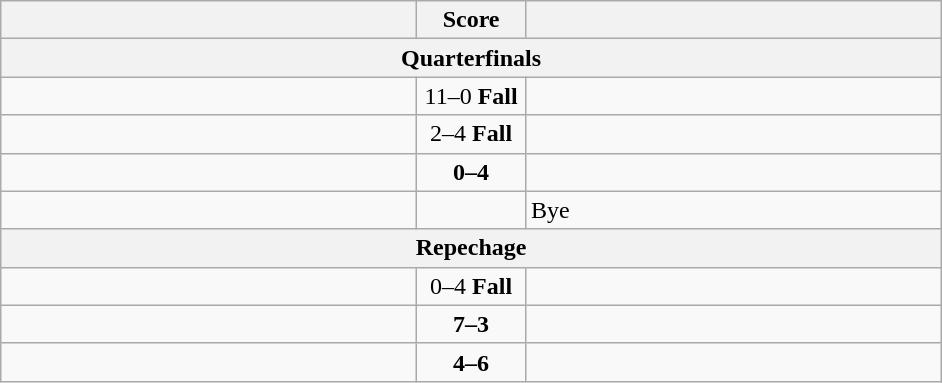<table class="wikitable" style="text-align: left;">
<tr>
<th align="right" width="270"></th>
<th width="65">Score</th>
<th align="left" width="270"></th>
</tr>
<tr>
<th colspan="3">Quarterfinals</th>
</tr>
<tr>
<td><strong></strong></td>
<td align=center>11–0 <strong>Fall</strong></td>
<td></td>
</tr>
<tr>
<td></td>
<td align=center>2–4 <strong>Fall</strong></td>
<td><strong></strong></td>
</tr>
<tr>
<td></td>
<td align=center><strong>0–4</strong></td>
<td><strong></strong></td>
</tr>
<tr>
<td><strong></strong></td>
<td align=center></td>
<td>Bye</td>
</tr>
<tr>
<th colspan="3">Repechage</th>
</tr>
<tr>
<td></td>
<td align=center>0–4 <strong>Fall</strong></td>
<td><strong></strong></td>
</tr>
<tr>
<td><strong></strong></td>
<td align=center><strong>7–3</strong></td>
<td></td>
</tr>
<tr>
<td></td>
<td align=center><strong>4–6</strong></td>
<td><strong></strong></td>
</tr>
</table>
